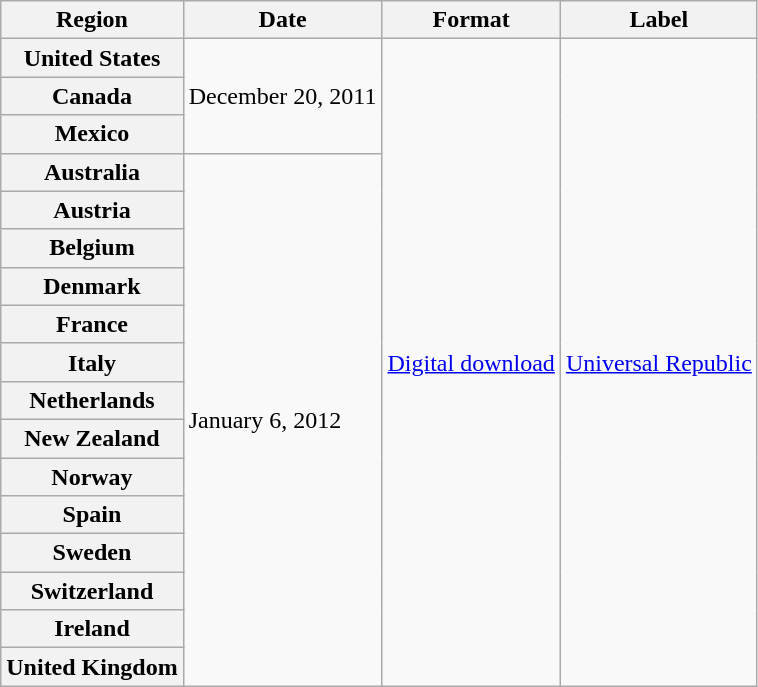<table class="wikitable plainrowheaders">
<tr>
<th scope="col">Region</th>
<th scope="col">Date</th>
<th scope="col">Format</th>
<th scope="col">Label</th>
</tr>
<tr>
<th scope="row">United States</th>
<td rowspan="3">December 20, 2011</td>
<td rowspan="17"><a href='#'>Digital download</a></td>
<td rowspan="17"><a href='#'>Universal Republic</a></td>
</tr>
<tr>
<th scope="row">Canada</th>
</tr>
<tr>
<th scope="row">Mexico</th>
</tr>
<tr>
<th scope="row">Australia</th>
<td rowspan="14">January 6, 2012</td>
</tr>
<tr>
<th scope="row">Austria</th>
</tr>
<tr>
<th scope="row">Belgium</th>
</tr>
<tr>
<th scope="row">Denmark</th>
</tr>
<tr>
<th scope="row">France</th>
</tr>
<tr>
<th scope="row">Italy</th>
</tr>
<tr>
<th scope="row">Netherlands</th>
</tr>
<tr>
<th scope="row">New Zealand</th>
</tr>
<tr>
<th scope="row">Norway</th>
</tr>
<tr>
<th scope="row">Spain</th>
</tr>
<tr>
<th scope="row">Sweden</th>
</tr>
<tr>
<th scope="row">Switzerland</th>
</tr>
<tr>
<th scope="row">Ireland</th>
</tr>
<tr>
<th scope="row">United Kingdom</th>
</tr>
</table>
